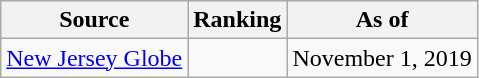<table class="wikitable" style="text-align:center">
<tr>
<th>Source</th>
<th>Ranking</th>
<th>As of</th>
</tr>
<tr>
<td align=left><a href='#'>New Jersey Globe</a></td>
<td></td>
<td>November 1, 2019</td>
</tr>
</table>
